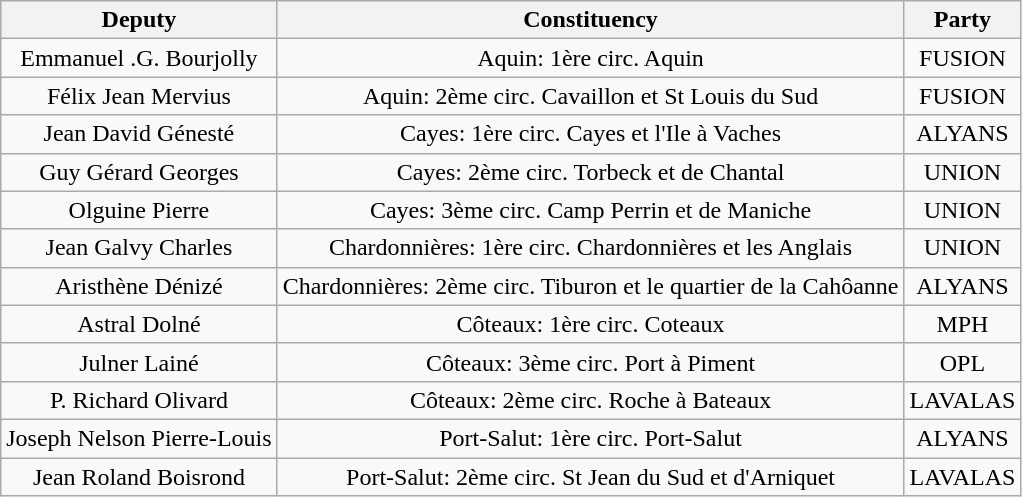<table class="wikitable" style="text-align:center;">
<tr>
<th>Deputy</th>
<th>Constituency</th>
<th>Party</th>
</tr>
<tr>
<td>Emmanuel .G. Bourjolly</td>
<td>Aquin: 1ère circ. Aquin</td>
<td>FUSION</td>
</tr>
<tr>
<td>Félix Jean Mervius</td>
<td>Aquin: 2ème circ. Cavaillon et St Louis du Sud</td>
<td>FUSION</td>
</tr>
<tr>
<td>Jean David Génesté</td>
<td>Cayes: 1ère circ. Cayes et l'Ile à Vaches</td>
<td>ALYANS</td>
</tr>
<tr>
<td>Guy Gérard Georges</td>
<td>Cayes: 2ème circ. Torbeck et de Chantal</td>
<td>UNION</td>
</tr>
<tr>
<td>Olguine Pierre</td>
<td>Cayes: 3ème circ. Camp Perrin et de Maniche</td>
<td>UNION</td>
</tr>
<tr>
<td>Jean Galvy Charles</td>
<td>Chardonnières: 1ère circ. Chardonnières et les Anglais</td>
<td>UNION</td>
</tr>
<tr>
<td>Aristhène Dénizé</td>
<td>Chardonnières: 2ème circ. Tiburon et le quartier de la Cahôanne</td>
<td>ALYANS</td>
</tr>
<tr>
<td>Astral Dolné</td>
<td>Côteaux: 1ère circ. Coteaux</td>
<td>MPH</td>
</tr>
<tr>
<td>Julner Lainé</td>
<td>Côteaux: 3ème circ. Port à Piment</td>
<td>OPL</td>
</tr>
<tr>
<td>P. Richard Olivard</td>
<td>Côteaux: 2ème circ. Roche à Bateaux</td>
<td>LAVALAS</td>
</tr>
<tr>
<td>Joseph Nelson Pierre-Louis</td>
<td>Port-Salut:  1ère circ. Port-Salut</td>
<td>ALYANS</td>
</tr>
<tr>
<td>Jean Roland Boisrond</td>
<td>Port-Salut: 2ème circ. St Jean du Sud et d'Arniquet</td>
<td>LAVALAS</td>
</tr>
</table>
